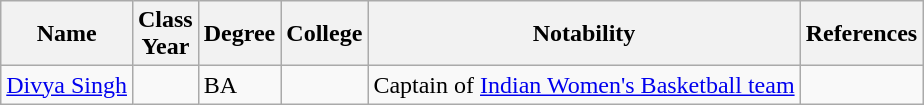<table class="wikitable">
<tr>
<th>Name</th>
<th>Class<br>Year</th>
<th>Degree</th>
<th>College</th>
<th>Notability</th>
<th>References</th>
</tr>
<tr>
<td><a href='#'>Divya Singh</a></td>
<td></td>
<td>BA</td>
<td></td>
<td>Captain of <a href='#'>Indian Women's Basketball team</a></td>
<td></td>
</tr>
</table>
